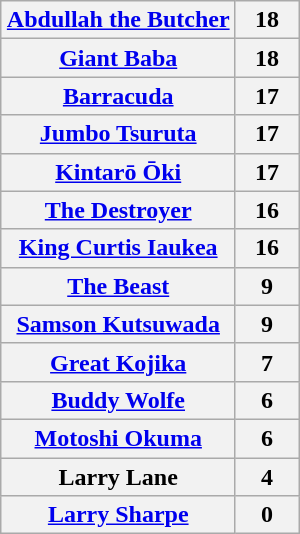<table class="wikitable" style="margin: 1em auto 1em auto;text-align:center">
<tr>
<th><a href='#'>Abdullah the Butcher</a></th>
<th style="width:35px">18</th>
</tr>
<tr>
<th><a href='#'>Giant Baba</a></th>
<th>18</th>
</tr>
<tr>
<th><a href='#'>Barracuda</a></th>
<th>17</th>
</tr>
<tr>
<th><a href='#'>Jumbo Tsuruta</a></th>
<th>17</th>
</tr>
<tr>
<th><a href='#'>Kintarō Ōki</a></th>
<th>17</th>
</tr>
<tr>
<th><a href='#'>The Destroyer</a></th>
<th>16</th>
</tr>
<tr>
<th><a href='#'>King Curtis Iaukea</a></th>
<th>16</th>
</tr>
<tr>
<th><a href='#'>The Beast</a></th>
<th>9</th>
</tr>
<tr>
<th><a href='#'>Samson Kutsuwada</a></th>
<th>9</th>
</tr>
<tr>
<th><a href='#'>Great Kojika</a></th>
<th>7</th>
</tr>
<tr>
<th><a href='#'>Buddy Wolfe</a></th>
<th>6</th>
</tr>
<tr>
<th><a href='#'>Motoshi Okuma</a></th>
<th>6</th>
</tr>
<tr>
<th>Larry Lane</th>
<th>4</th>
</tr>
<tr>
<th><a href='#'>Larry Sharpe</a></th>
<th>0</th>
</tr>
</table>
